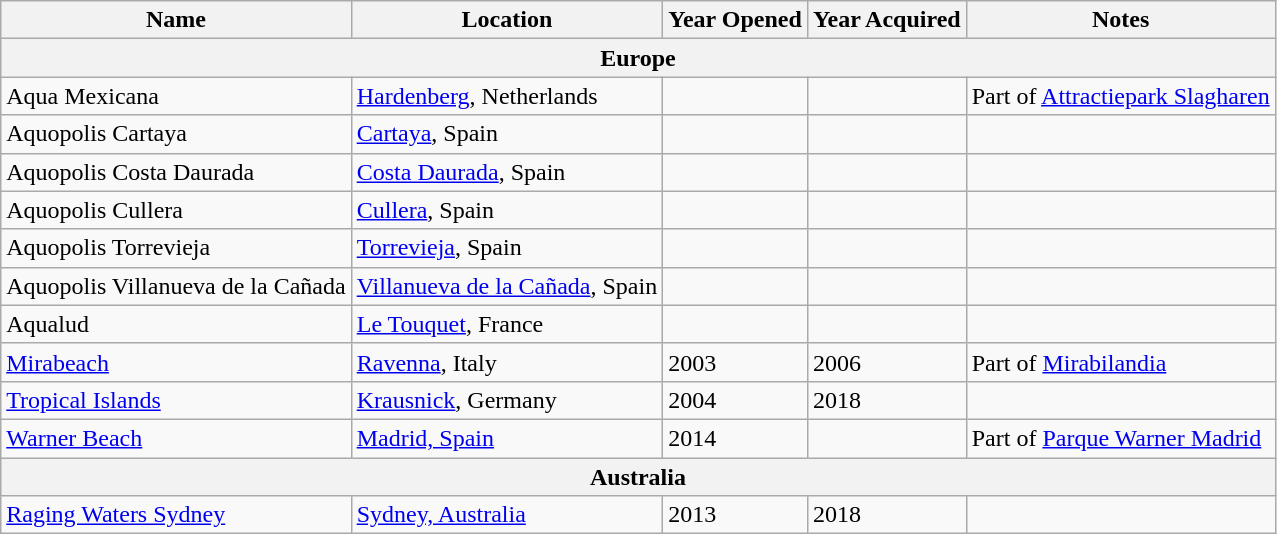<table class="wikitable">
<tr>
<th>Name</th>
<th>Location</th>
<th>Year Opened</th>
<th>Year Acquired</th>
<th>Notes</th>
</tr>
<tr>
<th colspan="5">Europe</th>
</tr>
<tr>
<td>Aqua Mexicana</td>
<td><a href='#'>Hardenberg</a>, Netherlands</td>
<td></td>
<td></td>
<td>Part of <a href='#'>Attractiepark Slagharen</a></td>
</tr>
<tr>
<td>Aquopolis Cartaya</td>
<td><a href='#'>Cartaya</a>, Spain</td>
<td></td>
<td></td>
<td></td>
</tr>
<tr>
<td>Aquopolis Costa Daurada</td>
<td><a href='#'>Costa Daurada</a>, Spain</td>
<td></td>
<td></td>
<td></td>
</tr>
<tr>
<td>Aquopolis Cullera</td>
<td><a href='#'>Cullera</a>, Spain</td>
<td></td>
<td></td>
<td></td>
</tr>
<tr>
<td>Aquopolis Torrevieja</td>
<td><a href='#'>Torrevieja</a>, Spain</td>
<td></td>
<td></td>
<td></td>
</tr>
<tr>
<td>Aquopolis Villanueva de la Cañada</td>
<td><a href='#'>Villanueva de la Cañada</a>, Spain</td>
<td></td>
<td></td>
<td></td>
</tr>
<tr>
<td>Aqualud</td>
<td><a href='#'>Le Touquet</a>, France</td>
<td></td>
<td></td>
<td></td>
</tr>
<tr>
<td><a href='#'>Mirabeach</a></td>
<td><a href='#'>Ravenna</a>, Italy</td>
<td>2003</td>
<td>2006</td>
<td>Part of <a href='#'>Mirabilandia</a></td>
</tr>
<tr>
<td><a href='#'>Tropical Islands</a></td>
<td><a href='#'>Krausnick</a>, Germany</td>
<td>2004</td>
<td>2018</td>
<td></td>
</tr>
<tr>
<td><a href='#'>Warner Beach</a></td>
<td><a href='#'>Madrid, Spain</a></td>
<td>2014</td>
<td></td>
<td>Part of <a href='#'>Parque Warner Madrid</a></td>
</tr>
<tr>
<th colspan="5">Australia</th>
</tr>
<tr>
<td><a href='#'>Raging Waters Sydney</a></td>
<td><a href='#'>Sydney, Australia</a></td>
<td>2013</td>
<td>2018</td>
<td></td>
</tr>
</table>
